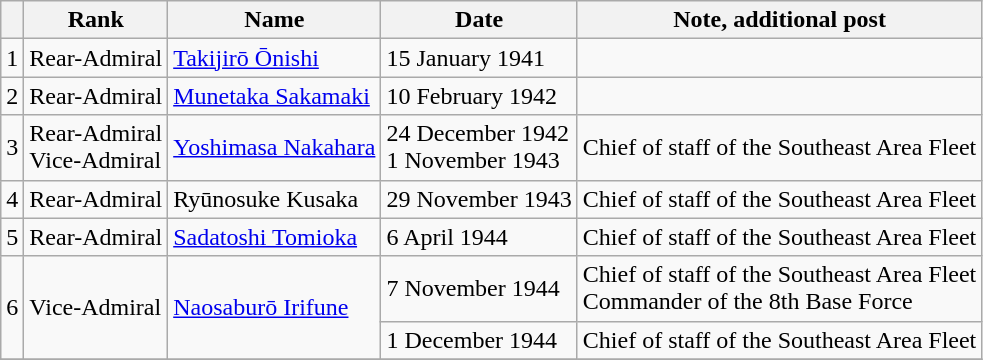<table class=wikitable>
<tr>
<th></th>
<th>Rank</th>
<th>Name</th>
<th>Date</th>
<th>Note, additional post</th>
</tr>
<tr>
<td>1</td>
<td>Rear-Admiral</td>
<td><a href='#'>Takijirō Ōnishi</a></td>
<td>15 January 1941</td>
<td></td>
</tr>
<tr>
<td>2</td>
<td>Rear-Admiral</td>
<td><a href='#'>Munetaka Sakamaki</a></td>
<td>10 February 1942</td>
<td></td>
</tr>
<tr>
<td>3</td>
<td>Rear-Admiral<br>Vice-Admiral</td>
<td><a href='#'>Yoshimasa Nakahara</a></td>
<td>24 December 1942<br>1 November 1943</td>
<td>Chief of staff of the Southeast Area Fleet</td>
</tr>
<tr>
<td>4</td>
<td>Rear-Admiral</td>
<td>Ryūnosuke Kusaka</td>
<td>29 November 1943</td>
<td>Chief of staff of the Southeast Area Fleet</td>
</tr>
<tr>
<td>5</td>
<td>Rear-Admiral</td>
<td><a href='#'>Sadatoshi Tomioka</a></td>
<td>6 April 1944</td>
<td>Chief of staff of the Southeast Area Fleet</td>
</tr>
<tr>
<td rowspan="2">6</td>
<td rowspan="2">Vice-Admiral</td>
<td rowspan="2"><a href='#'>Naosaburō Irifune</a></td>
<td>7 November 1944</td>
<td>Chief of staff of the Southeast Area Fleet<br>Commander of the 8th Base Force</td>
</tr>
<tr>
<td>1 December 1944</td>
<td>Chief of staff of the Southeast Area Fleet</td>
</tr>
<tr>
</tr>
</table>
